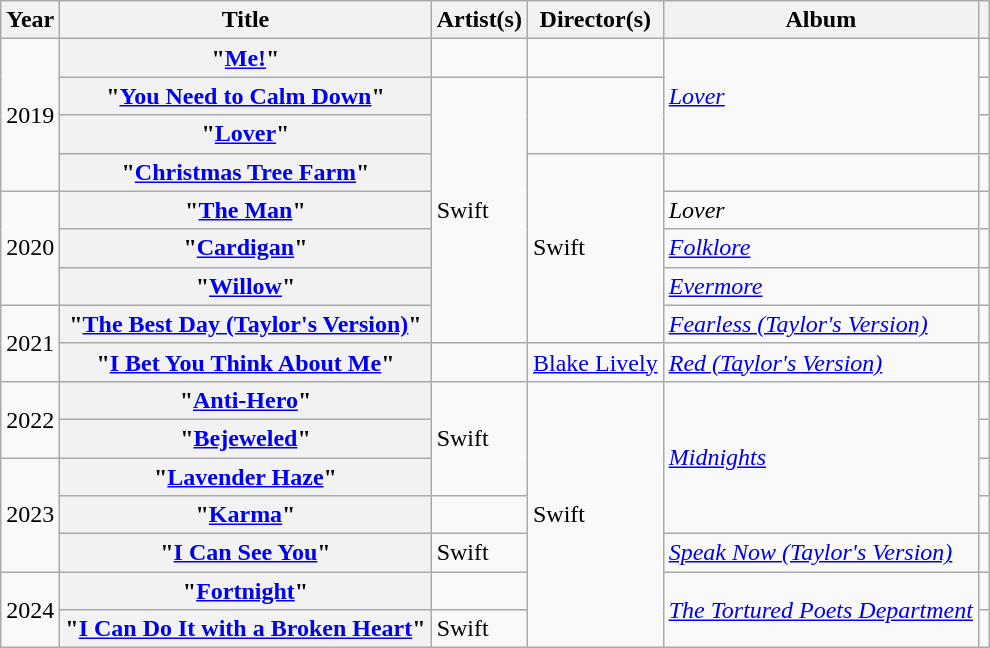<table class="wikitable plainrowheaders">
<tr>
<th scope="col">Year</th>
<th scope="col">Title</th>
<th scope="col">Artist(s)</th>
<th scope="col">Director(s)</th>
<th scope="col">Album</th>
<th scope="col" class="unsortable"></th>
</tr>
<tr>
<td rowspan="4">2019</td>
<th scope="row">"<a href='#'>Me!</a>"</th>
<td></td>
<td></td>
<td rowspan="3"><em><a href='#'>Lover</a></em></td>
<td style="text-align:center;"></td>
</tr>
<tr>
<th scope="row">"<a href='#'>You Need to Calm Down</a>"</th>
<td rowspan="7">Swift</td>
<td rowspan="2"></td>
<td style="text-align:center;"></td>
</tr>
<tr>
<th scope="row">"<a href='#'>Lover</a>"</th>
<td style="text-align:center;"></td>
</tr>
<tr>
<th scope="row">"<a href='#'>Christmas Tree Farm</a>"</th>
<td rowspan="5">Swift</td>
<td></td>
<td style="text-align:center;"></td>
</tr>
<tr>
<td rowspan="3">2020</td>
<th scope="row">"<a href='#'>The Man</a>"</th>
<td><em>Lover</em></td>
<td style="text-align:center;"></td>
</tr>
<tr>
<th scope="row">"<a href='#'>Cardigan</a>"</th>
<td><em><a href='#'>Folklore</a></em></td>
<td style="text-align:center;"></td>
</tr>
<tr>
<th scope="row">"<a href='#'>Willow</a>"</th>
<td><em><a href='#'>Evermore</a></em></td>
<td style="text-align:center;"></td>
</tr>
<tr>
<td rowspan="2">2021</td>
<th scope="row">"<a href='#'>The Best Day (Taylor's Version)</a>"</th>
<td><em><a href='#'>Fearless (Taylor's Version)</a></em></td>
<td style="text-align:center;"></td>
</tr>
<tr>
<th scope="row">"<a href='#'>I Bet You Think About Me</a>"</th>
<td></td>
<td><a href='#'>Blake Lively</a></td>
<td><em><a href='#'>Red (Taylor's Version)</a></em></td>
<td style="text-align:center;"></td>
</tr>
<tr>
<td rowspan="2">2022</td>
<th scope="row">"<a href='#'>Anti-Hero</a>"</th>
<td rowspan="3">Swift</td>
<td rowspan="7">Swift</td>
<td rowspan="4"><em><a href='#'>Midnights</a></em></td>
<td style="text-align:center;"></td>
</tr>
<tr>
<th scope="row">"<a href='#'>Bejeweled</a>"</th>
<td style="text-align:center;"></td>
</tr>
<tr>
<td rowspan="3">2023</td>
<th scope="row">"<a href='#'>Lavender Haze</a>"</th>
<td style="text-align:center;"></td>
</tr>
<tr>
<th scope="row">"<a href='#'>Karma</a>"</th>
<td></td>
<td style="text-align:center;"></td>
</tr>
<tr>
<th scope="row">"<a href='#'>I Can See You</a>"</th>
<td>Swift</td>
<td><em><a href='#'>Speak Now (Taylor's Version)</a></em></td>
<td style="text-align:center;"></td>
</tr>
<tr>
<td rowspan="2">2024</td>
<th scope="row">"<a href='#'>Fortnight</a>"</th>
<td></td>
<td rowspan="2"><em><a href='#'>The Tortured Poets Department</a></em></td>
<td style="text-align:center;"></td>
</tr>
<tr>
<th scope="row">"<a href='#'>I Can Do It with a Broken Heart</a>"</th>
<td>Swift</td>
<td style="text-align:center;"></td>
</tr>
</table>
